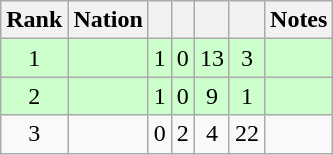<table class="wikitable sortable" style="text-align: center;">
<tr>
<th>Rank</th>
<th>Nation</th>
<th></th>
<th></th>
<th></th>
<th></th>
<th>Notes</th>
</tr>
<tr style="background:#cfc;">
<td>1</td>
<td align=left></td>
<td>1</td>
<td>0</td>
<td>13</td>
<td>3</td>
<td></td>
</tr>
<tr style="background:#cfc;">
<td>2</td>
<td align=left></td>
<td>1</td>
<td>0</td>
<td>9</td>
<td>1</td>
<td></td>
</tr>
<tr>
<td>3</td>
<td align=left></td>
<td>0</td>
<td>2</td>
<td>4</td>
<td>22</td>
<td></td>
</tr>
</table>
